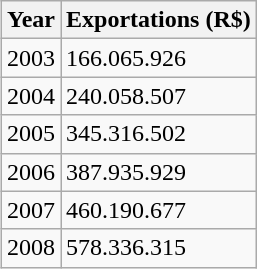<table border="2" style="float:right; margin: 1em;border-collapse:collapse;" font-size:50%  class="wikitable sortable">
<tr>
<th>Year</th>
<th>Exportations (R$)</th>
</tr>
<tr>
<td>2003</td>
<td>166.065.926</td>
</tr>
<tr>
<td>2004</td>
<td>240.058.507</td>
</tr>
<tr>
<td>2005</td>
<td>345.316.502</td>
</tr>
<tr>
<td>2006</td>
<td>387.935.929</td>
</tr>
<tr>
<td>2007</td>
<td>460.190.677</td>
</tr>
<tr>
<td>2008</td>
<td>578.336.315</td>
</tr>
</table>
